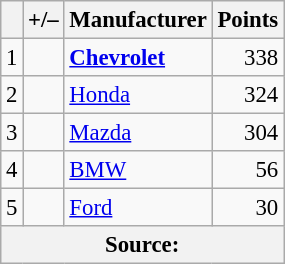<table class="wikitable" style="font-size: 95%;">
<tr>
<th scope="col"></th>
<th scope="col">+/–</th>
<th scope="col">Manufacturer</th>
<th scope="col">Points</th>
</tr>
<tr>
<td align=center>1</td>
<td align="left"></td>
<td><strong> <a href='#'>Chevrolet</a></strong></td>
<td align=right>338</td>
</tr>
<tr>
<td align=center>2</td>
<td align="left"></td>
<td> <a href='#'>Honda</a></td>
<td align=right>324</td>
</tr>
<tr>
<td align=center>3</td>
<td align="left"></td>
<td> <a href='#'>Mazda</a></td>
<td align=right>304</td>
</tr>
<tr>
<td align=center>4</td>
<td align="left"></td>
<td> <a href='#'>BMW</a></td>
<td align=right>56</td>
</tr>
<tr>
<td align=center>5</td>
<td align="left"></td>
<td> <a href='#'>Ford</a></td>
<td align=right>30</td>
</tr>
<tr>
<th colspan=5>Source:</th>
</tr>
</table>
